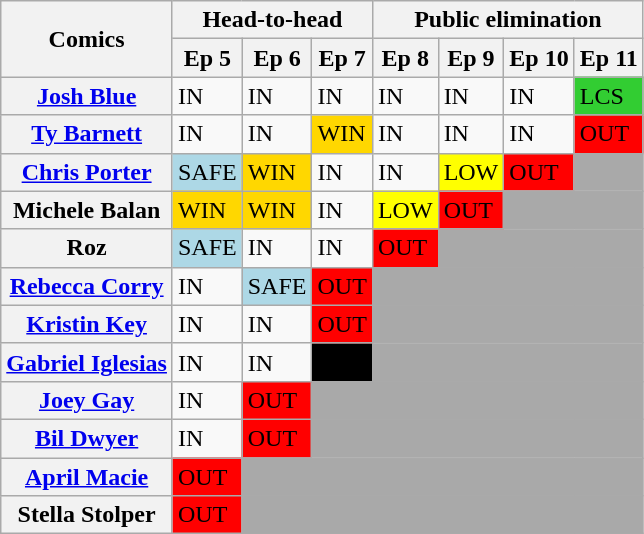<table class="wikitable">
<tr>
<th rowspan ="2">Comics</th>
<th colspan=3>Head-to-head</th>
<th colspan=4>Public elimination</th>
</tr>
<tr>
<th>Ep 5</th>
<th>Ep 6</th>
<th>Ep 7</th>
<th>Ep 8</th>
<th>Ep 9</th>
<th>Ep 10</th>
<th>Ep 11</th>
</tr>
<tr>
<th><a href='#'>Josh Blue</a></th>
<td>IN</td>
<td>IN</td>
<td>IN</td>
<td>IN</td>
<td>IN</td>
<td>IN</td>
<td style="background:limegreen;">LCS</td>
</tr>
<tr>
<th><a href='#'>Ty Barnett</a></th>
<td>IN</td>
<td>IN</td>
<td style="background:gold;">WIN</td>
<td>IN</td>
<td>IN</td>
<td>IN</td>
<td style="background:red;">OUT</td>
</tr>
<tr>
<th><a href='#'>Chris Porter</a></th>
<td style="background:lightblue;">SAFE</td>
<td style="background:gold;">WIN</td>
<td>IN</td>
<td>IN</td>
<td style="background:yellow;">LOW</td>
<td style="background:red;">OUT</td>
<td style="background:darkgrey;"></td>
</tr>
<tr>
<th>Michele Balan</th>
<td style="background:gold;">WIN</td>
<td style="background:gold;">WIN</td>
<td>IN</td>
<td style="background:yellow;">LOW</td>
<td style="background:red;">OUT</td>
<td colspan="2" style="background:darkgrey;"></td>
</tr>
<tr>
<th>Roz</th>
<td style="background:lightblue;">SAFE</td>
<td>IN</td>
<td>IN</td>
<td style="background:red;">OUT</td>
<td colspan="3" style="background:darkgrey;"></td>
</tr>
<tr>
<th><a href='#'>Rebecca Corry</a></th>
<td>IN</td>
<td style="background:lightblue;">SAFE</td>
<td style="background:red;">OUT</td>
<td colspan="4" style="background:darkgrey;"></td>
</tr>
<tr>
<th><a href='#'>Kristin Key</a></th>
<td>IN</td>
<td>IN</td>
<td style="background:red;">OUT</td>
<td colspan="4" style="background:darkgrey;"></td>
</tr>
<tr>
<th><a href='#'>Gabriel Iglesias</a></th>
<td>IN</td>
<td>IN</td>
<td style="background:black;"><span>DQ</span></td>
<td colspan="4" style="background:darkgrey;"></td>
</tr>
<tr>
<th><a href='#'>Joey Gay</a></th>
<td>IN</td>
<td style="background:red;">OUT</td>
<td colspan="5" style="background:darkgrey;"></td>
</tr>
<tr>
<th><a href='#'>Bil Dwyer</a></th>
<td>IN</td>
<td style="background:red;">OUT</td>
<td colspan="5" style="background:darkgrey;"></td>
</tr>
<tr>
<th><a href='#'>April Macie</a></th>
<td style="background:red;">OUT</td>
<td colspan="6" style="background:darkgrey;"></td>
</tr>
<tr>
<th>Stella Stolper</th>
<td style="background:red;">OUT</td>
<td colspan="6" style="background:darkgrey;"></td>
</tr>
</table>
